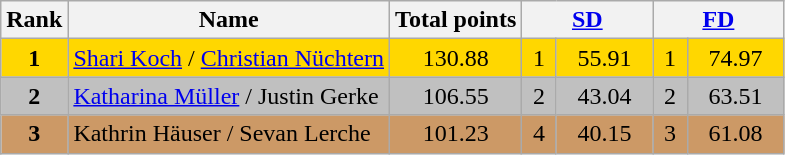<table class="wikitable sortable">
<tr>
<th>Rank</th>
<th>Name</th>
<th>Total points</th>
<th colspan="2" width="80px"><a href='#'>SD</a></th>
<th colspan="2" width="80px"><a href='#'>FD</a></th>
</tr>
<tr bgcolor="gold">
<td align="center"><strong>1</strong></td>
<td><a href='#'>Shari Koch</a> / <a href='#'>Christian Nüchtern</a></td>
<td align="center">130.88</td>
<td align="center">1</td>
<td align="center">55.91</td>
<td align="center">1</td>
<td align="center">74.97</td>
</tr>
<tr bgcolor="silver">
<td align="center"><strong>2</strong></td>
<td><a href='#'>Katharina Müller</a> / Justin Gerke</td>
<td align="center">106.55</td>
<td align="center">2</td>
<td align="center">43.04</td>
<td align="center">2</td>
<td align="center">63.51</td>
</tr>
<tr bgcolor="cc9966">
<td align="center"><strong>3</strong></td>
<td>Kathrin Häuser / Sevan Lerche</td>
<td align="center">101.23</td>
<td align="center">4</td>
<td align="center">40.15</td>
<td align="center">3</td>
<td align="center">61.08</td>
</tr>
</table>
